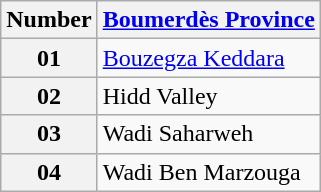<table class="wikitable">
<tr>
<th>Number</th>
<th><a href='#'>Boumerdès Province</a></th>
</tr>
<tr>
<th>01</th>
<td><a href='#'>Bouzegza Keddara</a></td>
</tr>
<tr>
<th>02</th>
<td>Hidd Valley</td>
</tr>
<tr>
<th>03</th>
<td>Wadi Saharweh</td>
</tr>
<tr>
<th>04</th>
<td>Wadi Ben Marzouga</td>
</tr>
</table>
